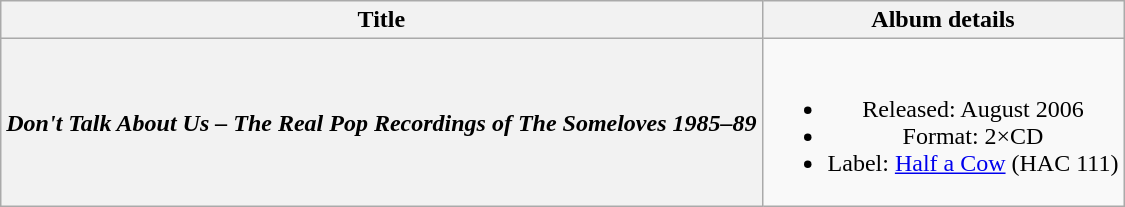<table class="wikitable plainrowheaders" style="text-align:center;" border="1">
<tr>
<th>Title</th>
<th>Album details</th>
</tr>
<tr>
<th scope="row"><em>Don't Talk About Us – The Real Pop Recordings of The Someloves 1985–89</em></th>
<td><br><ul><li>Released: August 2006</li><li>Format: 2×CD</li><li>Label: <a href='#'>Half a Cow</a> (HAC 111)</li></ul></td>
</tr>
</table>
